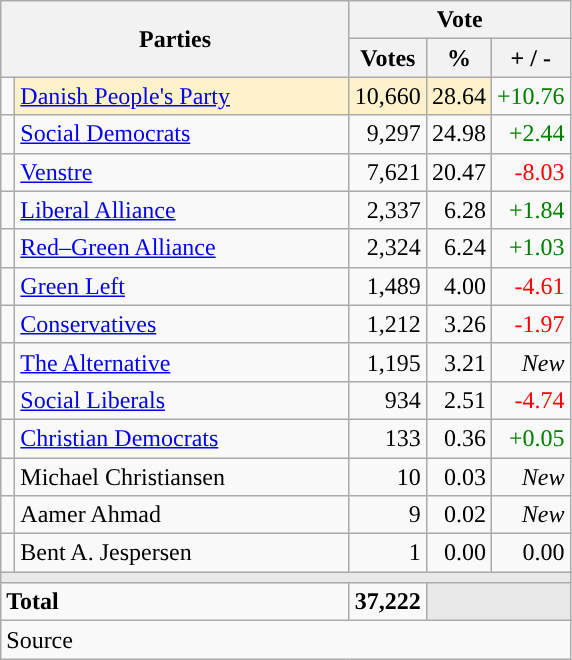<table class="wikitable" style="text-align:right;">
<tr>
<th style="text-align:centre;" rowspan="2" colspan="2" width="225">Parties</th>
<th colspan="3">Vote</th>
</tr>
<tr>
<th width="15">Votes</th>
<th width="15">%</th>
<th width="15">+ / -</th>
</tr>
<tr>
<td width="2" style="color:inherit;background:"></td>
<td bgcolor=#fef2cc  align="left"><a href='#'>Danish People's Party</a></td>
<td bgcolor=#fef2cc>10,660</td>
<td bgcolor=#fef2cc>28.64</td>
<td style=color:green;>+10.76</td>
</tr>
<tr>
<td width="2" style="color:inherit;background:"></td>
<td align="left"><a href='#'>Social Democrats</a></td>
<td>9,297</td>
<td>24.98</td>
<td style=color:green;>+2.44</td>
</tr>
<tr>
<td width="2" style="color:inherit;background:"></td>
<td align="left"><a href='#'>Venstre</a></td>
<td>7,621</td>
<td>20.47</td>
<td style=color:red;>-8.03</td>
</tr>
<tr>
<td width="2" style="color:inherit;background:"></td>
<td align="left"><a href='#'>Liberal Alliance</a></td>
<td>2,337</td>
<td>6.28</td>
<td style=color:green;>+1.84</td>
</tr>
<tr>
<td width="2" style="color:inherit;background:"></td>
<td align="left"><a href='#'>Red–Green Alliance</a></td>
<td>2,324</td>
<td>6.24</td>
<td style=color:green;>+1.03</td>
</tr>
<tr>
<td width="2" style="color:inherit;background:"></td>
<td align="left"><a href='#'>Green Left</a></td>
<td>1,489</td>
<td>4.00</td>
<td style=color:red;>-4.61</td>
</tr>
<tr>
<td width="2" style="color:inherit;background:"></td>
<td align="left"><a href='#'>Conservatives</a></td>
<td>1,212</td>
<td>3.26</td>
<td style=color:red;>-1.97</td>
</tr>
<tr>
<td width="2" style="color:inherit;background:"></td>
<td align="left"><a href='#'>The Alternative</a></td>
<td>1,195</td>
<td>3.21</td>
<td><em>New</em></td>
</tr>
<tr>
<td width="2" style="color:inherit;background:"></td>
<td align="left"><a href='#'>Social Liberals</a></td>
<td>934</td>
<td>2.51</td>
<td style=color:red;>-4.74</td>
</tr>
<tr>
<td width="2" style="color:inherit;background:"></td>
<td align="left"><a href='#'>Christian Democrats</a></td>
<td>133</td>
<td>0.36</td>
<td style=color:green;>+0.05</td>
</tr>
<tr>
<td width="2" style="color:inherit;background:"></td>
<td align="left">Michael Christiansen</td>
<td>10</td>
<td>0.03</td>
<td><em>New</em></td>
</tr>
<tr>
<td width="2" style="color:inherit;background:"></td>
<td align="left">Aamer Ahmad</td>
<td>9</td>
<td>0.02</td>
<td><em>New</em></td>
</tr>
<tr>
<td width="2" style="color:inherit;background:"></td>
<td align="left">Bent A. Jespersen</td>
<td>1</td>
<td>0.00</td>
<td>0.00</td>
</tr>
<tr>
<td colspan="7" bgcolor="#E9E9E9"></td>
</tr>
<tr>
<td align="left" colspan="2"><strong>Total</strong></td>
<td><strong>37,222</strong></td>
<td bgcolor="#E9E9E9" colspan="2"></td>
</tr>
<tr>
<td align="left" colspan="6">Source</td>
</tr>
</table>
